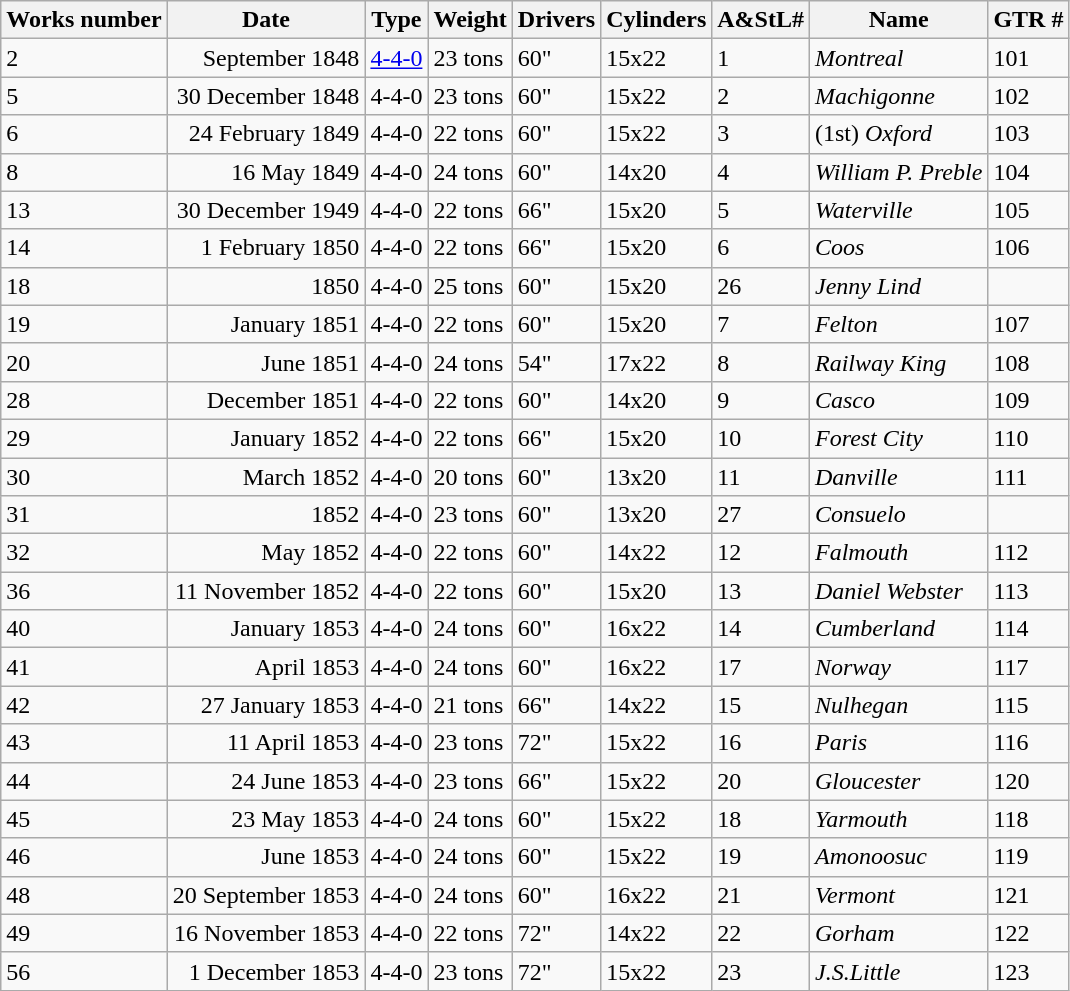<table class="wikitable">
<tr>
<th>Works number</th>
<th>Date</th>
<th>Type</th>
<th>Weight</th>
<th>Drivers</th>
<th>Cylinders</th>
<th>A&StL#</th>
<th>Name</th>
<th>GTR #</th>
</tr>
<tr>
<td>2</td>
<td align="right">September 1848</td>
<td><a href='#'>4-4-0</a></td>
<td>23 tons</td>
<td>60"</td>
<td>15x22</td>
<td>1</td>
<td><em>Montreal</em></td>
<td>101</td>
</tr>
<tr>
<td>5</td>
<td align="right">30 December 1848</td>
<td>4-4-0</td>
<td>23 tons</td>
<td>60"</td>
<td>15x22</td>
<td>2</td>
<td><em>Machigonne</em></td>
<td>102</td>
</tr>
<tr>
<td>6</td>
<td align="right">24 February 1849</td>
<td>4-4-0</td>
<td>22 tons</td>
<td>60"</td>
<td>15x22</td>
<td>3</td>
<td>(1st) <em>Oxford</em></td>
<td>103</td>
</tr>
<tr>
<td>8</td>
<td align="right">16 May 1849</td>
<td>4-4-0</td>
<td>24 tons</td>
<td>60"</td>
<td>14x20</td>
<td>4</td>
<td><em>William P. Preble</em></td>
<td>104</td>
</tr>
<tr>
<td>13</td>
<td align="right">30 December 1949</td>
<td>4-4-0</td>
<td>22 tons</td>
<td>66"</td>
<td>15x20</td>
<td>5</td>
<td><em>Waterville</em></td>
<td>105</td>
</tr>
<tr>
<td>14</td>
<td align="right">1 February 1850</td>
<td>4-4-0</td>
<td>22 tons</td>
<td>66"</td>
<td>15x20</td>
<td>6</td>
<td><em>Coos</em></td>
<td>106</td>
</tr>
<tr>
<td>18</td>
<td align="right">1850</td>
<td>4-4-0</td>
<td>25 tons</td>
<td>60"</td>
<td>15x20</td>
<td>26</td>
<td><em>Jenny Lind</em></td>
<td></td>
</tr>
<tr>
<td>19</td>
<td align="right">January 1851</td>
<td>4-4-0</td>
<td>22 tons</td>
<td>60"</td>
<td>15x20</td>
<td>7</td>
<td><em>Felton</em></td>
<td>107</td>
</tr>
<tr>
<td>20</td>
<td align="right">June 1851</td>
<td>4-4-0</td>
<td>24 tons</td>
<td>54"</td>
<td>17x22</td>
<td>8</td>
<td><em>Railway King</em></td>
<td>108</td>
</tr>
<tr>
<td>28</td>
<td align="right">December 1851</td>
<td>4-4-0</td>
<td>22 tons</td>
<td>60"</td>
<td>14x20</td>
<td>9</td>
<td><em>Casco</em></td>
<td>109</td>
</tr>
<tr>
<td>29</td>
<td align="right">January 1852</td>
<td>4-4-0</td>
<td>22 tons</td>
<td>66"</td>
<td>15x20</td>
<td>10</td>
<td><em>Forest City</em></td>
<td>110</td>
</tr>
<tr>
<td>30</td>
<td align="right">March 1852</td>
<td>4-4-0</td>
<td>20 tons</td>
<td>60"</td>
<td>13x20</td>
<td>11</td>
<td><em>Danville</em></td>
<td>111</td>
</tr>
<tr>
<td>31</td>
<td align="right">1852</td>
<td>4-4-0</td>
<td>23 tons</td>
<td>60"</td>
<td>13x20</td>
<td>27</td>
<td><em>Consuelo</em></td>
<td></td>
</tr>
<tr>
<td>32</td>
<td align="right">May 1852</td>
<td>4-4-0</td>
<td>22 tons</td>
<td>60"</td>
<td>14x22</td>
<td>12</td>
<td><em>Falmouth</em></td>
<td>112</td>
</tr>
<tr>
<td>36</td>
<td align="right">11 November 1852</td>
<td>4-4-0</td>
<td>22 tons</td>
<td>60"</td>
<td>15x20</td>
<td>13</td>
<td><em>Daniel Webster</em></td>
<td>113</td>
</tr>
<tr>
<td>40</td>
<td align="right">January 1853</td>
<td>4-4-0</td>
<td>24 tons</td>
<td>60"</td>
<td>16x22</td>
<td>14</td>
<td><em>Cumberland</em></td>
<td>114</td>
</tr>
<tr>
<td>41</td>
<td align="right">April 1853</td>
<td>4-4-0</td>
<td>24 tons</td>
<td>60"</td>
<td>16x22</td>
<td>17</td>
<td><em>Norway</em></td>
<td>117</td>
</tr>
<tr>
<td>42</td>
<td align="right">27 January 1853</td>
<td>4-4-0</td>
<td>21 tons</td>
<td>66"</td>
<td>14x22</td>
<td>15</td>
<td><em>Nulhegan</em></td>
<td>115</td>
</tr>
<tr>
<td>43</td>
<td align="right">11 April 1853</td>
<td>4-4-0</td>
<td>23 tons</td>
<td>72"</td>
<td>15x22</td>
<td>16</td>
<td><em>Paris</em></td>
<td>116</td>
</tr>
<tr>
<td>44</td>
<td align="right">24 June 1853</td>
<td>4-4-0</td>
<td>23 tons</td>
<td>66"</td>
<td>15x22</td>
<td>20</td>
<td><em>Gloucester</em></td>
<td>120</td>
</tr>
<tr>
<td>45</td>
<td align="right">23 May 1853</td>
<td>4-4-0</td>
<td>24 tons</td>
<td>60"</td>
<td>15x22</td>
<td>18</td>
<td><em>Yarmouth</em></td>
<td>118</td>
</tr>
<tr>
<td>46</td>
<td align="right">June 1853</td>
<td>4-4-0</td>
<td>24 tons</td>
<td>60"</td>
<td>15x22</td>
<td>19</td>
<td><em>Amonoosuc</em></td>
<td>119</td>
</tr>
<tr>
<td>48</td>
<td align="right">20 September 1853</td>
<td>4-4-0</td>
<td>24 tons</td>
<td>60"</td>
<td>16x22</td>
<td>21</td>
<td><em>Vermont</em></td>
<td>121</td>
</tr>
<tr>
<td>49</td>
<td align="right">16 November 1853</td>
<td>4-4-0</td>
<td>22 tons</td>
<td>72"</td>
<td>14x22</td>
<td>22</td>
<td><em>Gorham</em></td>
<td>122</td>
</tr>
<tr>
<td>56</td>
<td align="right">1 December 1853</td>
<td>4-4-0</td>
<td>23 tons</td>
<td>72"</td>
<td>15x22</td>
<td>23</td>
<td><em>J.S.Little</em></td>
<td>123</td>
</tr>
</table>
